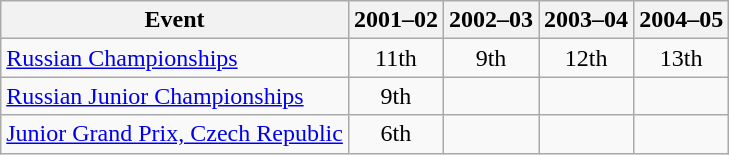<table class="wikitable" style="text-align:center">
<tr>
<th>Event</th>
<th>2001–02</th>
<th>2002–03</th>
<th>2003–04</th>
<th>2004–05</th>
</tr>
<tr>
<td align=left><a href='#'>Russian Championships</a></td>
<td>11th</td>
<td>9th</td>
<td>12th</td>
<td>13th</td>
</tr>
<tr>
<td align=left><a href='#'>Russian Junior Championships</a></td>
<td>9th</td>
<td></td>
<td></td>
<td></td>
</tr>
<tr>
<td align=left><a href='#'>Junior Grand Prix, Czech Republic</a></td>
<td>6th</td>
<td></td>
<td></td>
<td></td>
</tr>
</table>
